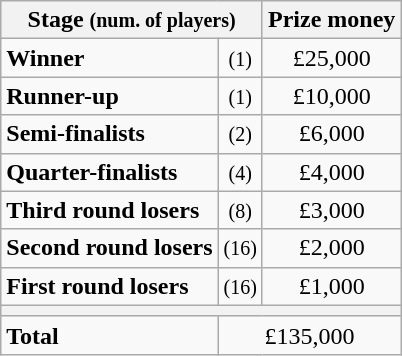<table class="wikitable">
<tr>
<th colspan=2>Stage <small>(num. of players)</small></th>
<th>Prize money</th>
</tr>
<tr>
<td><strong>Winner</strong></td>
<td align=center><small>(1)</small></td>
<td align=center>£25,000</td>
</tr>
<tr>
<td><strong>Runner-up</strong></td>
<td align=center><small>(1)</small></td>
<td align=center>£10,000</td>
</tr>
<tr>
<td><strong>Semi-finalists</strong></td>
<td align=center><small>(2)</small></td>
<td align=center>£6,000</td>
</tr>
<tr>
<td><strong>Quarter-finalists</strong></td>
<td align=center><small>(4)</small></td>
<td align=center>£4,000</td>
</tr>
<tr>
<td><strong>Third round losers</strong></td>
<td align=center><small>(8)</small></td>
<td align=center>£3,000</td>
</tr>
<tr>
<td><strong>Second round losers</strong></td>
<td align=center><small>(16)</small></td>
<td align=center>£2,000</td>
</tr>
<tr>
<td><strong>First round losers</strong></td>
<td align=center><small>(16)</small></td>
<td align=center>£1,000</td>
</tr>
<tr>
<th colspan=3></th>
</tr>
<tr>
<td><strong>Total</strong></td>
<td align=center colspan=2>£135,000</td>
</tr>
</table>
